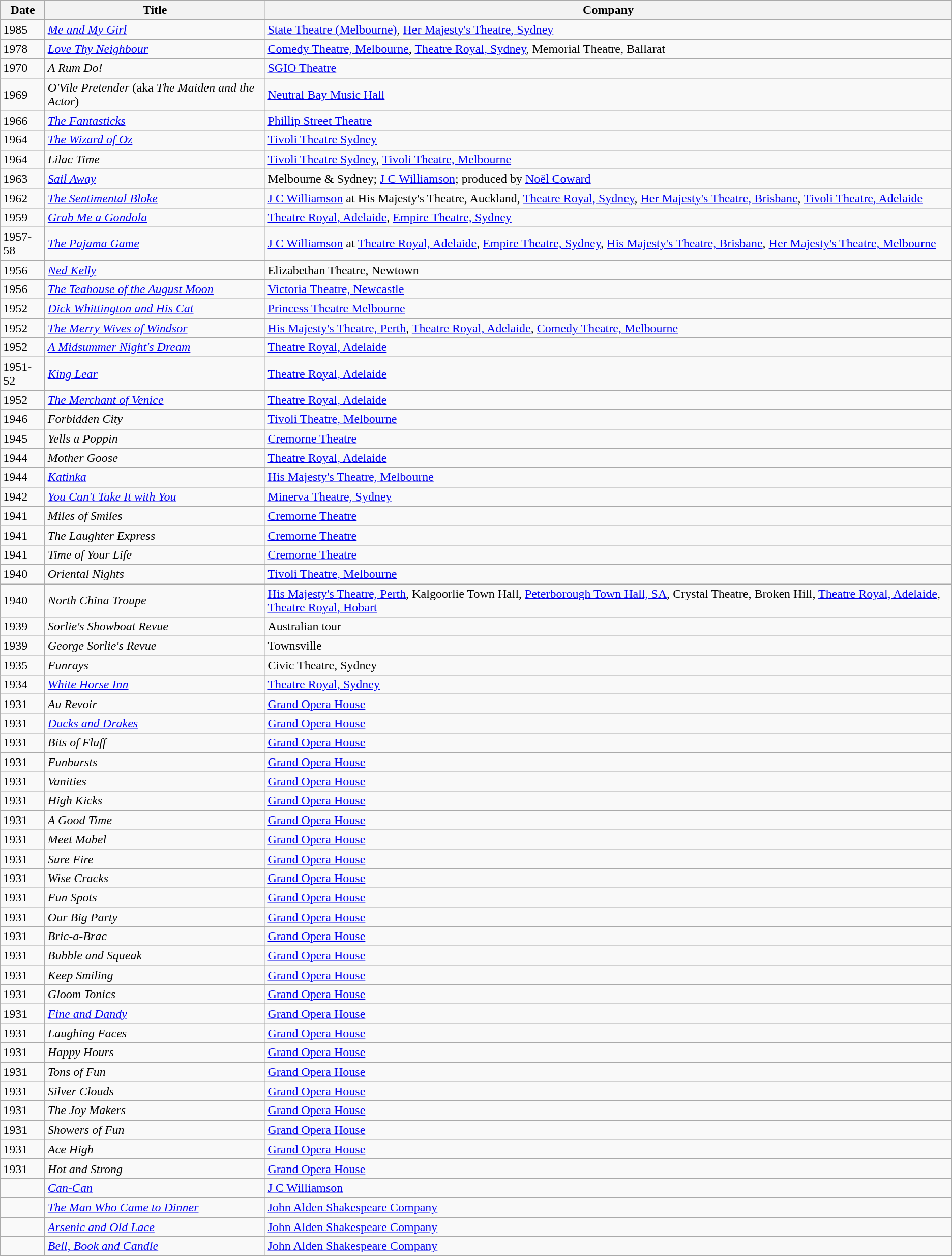<table class="wikitable">
<tr>
<th>Date</th>
<th>Title</th>
<th>Company</th>
</tr>
<tr>
<td>1985</td>
<td><em><a href='#'>Me and My Girl</a></em></td>
<td><a href='#'>State Theatre (Melbourne)</a>, <a href='#'>Her Majesty's Theatre, Sydney</a></td>
</tr>
<tr>
<td>1978</td>
<td><em><a href='#'>Love Thy Neighbour</a></em></td>
<td><a href='#'>Comedy Theatre, Melbourne</a>, <a href='#'>Theatre Royal, Sydney</a>, Memorial Theatre, Ballarat</td>
</tr>
<tr>
<td>1970</td>
<td><em>A Rum Do!</em></td>
<td><a href='#'>SGIO Theatre</a></td>
</tr>
<tr>
<td>1969</td>
<td><em>O'Vile Pretender</em> (aka <em>The Maiden and the Actor</em>)</td>
<td><a href='#'>Neutral Bay Music Hall</a></td>
</tr>
<tr>
<td>1966</td>
<td><em><a href='#'>The Fantasticks</a></em></td>
<td><a href='#'>Phillip Street Theatre</a></td>
</tr>
<tr>
<td>1964</td>
<td><em><a href='#'>The Wizard of Oz</a></em></td>
<td><a href='#'>Tivoli Theatre Sydney</a></td>
</tr>
<tr>
<td>1964</td>
<td><em>Lilac Time</em></td>
<td><a href='#'>Tivoli Theatre Sydney</a>, <a href='#'>Tivoli Theatre, Melbourne</a></td>
</tr>
<tr>
<td>1963</td>
<td><em><a href='#'>Sail Away</a></em></td>
<td>Melbourne & Sydney; <a href='#'>J C Williamson</a>; produced by <a href='#'>Noël Coward</a></td>
</tr>
<tr>
<td>1962</td>
<td><em><a href='#'>The Sentimental Bloke</a></em></td>
<td><a href='#'>J C Williamson</a> at His Majesty's Theatre, Auckland, <a href='#'>Theatre Royal, Sydney</a>, <a href='#'>Her Majesty's Theatre, Brisbane</a>, <a href='#'>Tivoli Theatre, Adelaide</a></td>
</tr>
<tr>
<td>1959</td>
<td><em><a href='#'>Grab Me a Gondola</a></em></td>
<td><a href='#'>Theatre Royal, Adelaide</a>, <a href='#'>Empire Theatre, Sydney</a></td>
</tr>
<tr>
<td>1957-58</td>
<td><em><a href='#'>The Pajama Game</a></em></td>
<td><a href='#'>J C Williamson</a> at <a href='#'>Theatre Royal, Adelaide</a>, <a href='#'>Empire Theatre, Sydney</a>, <a href='#'>His Majesty's Theatre, Brisbane</a>, <a href='#'>Her Majesty's Theatre, Melbourne</a></td>
</tr>
<tr>
<td>1956</td>
<td><em><a href='#'>Ned Kelly</a></em></td>
<td>Elizabethan Theatre, Newtown</td>
</tr>
<tr>
<td>1956</td>
<td><em><a href='#'>The Teahouse of the August Moon</a></em></td>
<td><a href='#'>Victoria Theatre, Newcastle</a></td>
</tr>
<tr>
<td>1952</td>
<td><em><a href='#'>Dick Whittington and His Cat</a></em></td>
<td><a href='#'>Princess Theatre Melbourne</a></td>
</tr>
<tr>
<td>1952</td>
<td><em><a href='#'>The Merry Wives of Windsor</a></em></td>
<td><a href='#'>His Majesty's Theatre, Perth</a>, <a href='#'>Theatre Royal, Adelaide</a>, <a href='#'>Comedy Theatre, Melbourne</a></td>
</tr>
<tr>
<td>1952</td>
<td><em><a href='#'>A Midsummer Night's Dream</a></em></td>
<td><a href='#'>Theatre Royal, Adelaide</a></td>
</tr>
<tr>
<td>1951-52</td>
<td><em><a href='#'>King Lear</a></em></td>
<td><a href='#'>Theatre Royal, Adelaide</a></td>
</tr>
<tr>
<td>1952</td>
<td><em><a href='#'>The Merchant of Venice</a></em></td>
<td><a href='#'>Theatre Royal, Adelaide</a></td>
</tr>
<tr>
<td>1946</td>
<td><em>Forbidden City</em></td>
<td><a href='#'>Tivoli Theatre, Melbourne</a></td>
</tr>
<tr>
<td>1945</td>
<td><em>Yells a Poppin</em></td>
<td><a href='#'>Cremorne Theatre</a></td>
</tr>
<tr>
<td>1944</td>
<td><em>Mother Goose</em></td>
<td><a href='#'>Theatre Royal, Adelaide</a></td>
</tr>
<tr>
<td>1944</td>
<td><em><a href='#'>Katinka</a></em></td>
<td><a href='#'>His Majesty's Theatre, Melbourne</a></td>
</tr>
<tr>
<td>1942</td>
<td><em><a href='#'>You Can't Take It with You</a></em></td>
<td><a href='#'>Minerva Theatre, Sydney</a></td>
</tr>
<tr>
<td>1941</td>
<td><em>Miles of Smiles</em></td>
<td><a href='#'>Cremorne Theatre</a></td>
</tr>
<tr>
<td>1941</td>
<td><em>The Laughter Express</em></td>
<td><a href='#'>Cremorne Theatre</a></td>
</tr>
<tr>
<td>1941</td>
<td><em>Time of Your Life</em></td>
<td><a href='#'>Cremorne Theatre</a></td>
</tr>
<tr>
<td>1940</td>
<td><em>Oriental Nights</em></td>
<td><a href='#'>Tivoli Theatre, Melbourne</a></td>
</tr>
<tr>
<td>1940</td>
<td><em>North China Troupe</em></td>
<td><a href='#'>His Majesty's Theatre, Perth</a>, Kalgoorlie Town Hall, <a href='#'>Peterborough Town Hall, SA</a>, Crystal Theatre, Broken Hill, <a href='#'>Theatre Royal, Adelaide</a>, <a href='#'>Theatre Royal, Hobart</a></td>
</tr>
<tr>
<td>1939</td>
<td><em>Sorlie's Showboat Revue</em></td>
<td>Australian tour</td>
</tr>
<tr>
<td>1939</td>
<td><em>George Sorlie's Revue</em></td>
<td>Townsville</td>
</tr>
<tr>
<td>1935</td>
<td><em>Funrays</em></td>
<td>Civic Theatre, Sydney</td>
</tr>
<tr>
<td>1934</td>
<td><em><a href='#'>White Horse Inn</a></em></td>
<td><a href='#'>Theatre Royal, Sydney</a></td>
</tr>
<tr>
<td>1931</td>
<td><em>Au Revoir</em></td>
<td><a href='#'>Grand Opera House</a></td>
</tr>
<tr>
<td>1931</td>
<td><em><a href='#'>Ducks and Drakes</a></em></td>
<td><a href='#'>Grand Opera House</a></td>
</tr>
<tr>
<td>1931</td>
<td><em>Bits of Fluff</em></td>
<td><a href='#'>Grand Opera House</a></td>
</tr>
<tr>
<td>1931</td>
<td><em>Funbursts</em></td>
<td><a href='#'>Grand Opera House</a></td>
</tr>
<tr>
<td>1931</td>
<td><em>Vanities</em></td>
<td><a href='#'>Grand Opera House</a></td>
</tr>
<tr>
<td>1931</td>
<td><em>High Kicks</em></td>
<td><a href='#'>Grand Opera House</a></td>
</tr>
<tr>
<td>1931</td>
<td><em>A Good Time</em></td>
<td><a href='#'>Grand Opera House</a></td>
</tr>
<tr>
<td>1931</td>
<td><em>Meet Mabel</em></td>
<td><a href='#'>Grand Opera House</a></td>
</tr>
<tr>
<td>1931</td>
<td><em>Sure Fire</em></td>
<td><a href='#'>Grand Opera House</a></td>
</tr>
<tr>
<td>1931</td>
<td><em>Wise Cracks</em></td>
<td><a href='#'>Grand Opera House</a></td>
</tr>
<tr>
<td>1931</td>
<td><em>Fun Spots</em></td>
<td><a href='#'>Grand Opera House</a></td>
</tr>
<tr>
<td>1931</td>
<td><em>Our Big Party</em></td>
<td><a href='#'>Grand Opera House</a></td>
</tr>
<tr>
<td>1931</td>
<td><em>Bric-a-Brac</em></td>
<td><a href='#'>Grand Opera House</a></td>
</tr>
<tr>
<td>1931</td>
<td><em>Bubble and Squeak</em></td>
<td><a href='#'>Grand Opera House</a></td>
</tr>
<tr>
<td>1931</td>
<td><em>Keep Smiling</em></td>
<td><a href='#'>Grand Opera House</a></td>
</tr>
<tr>
<td>1931</td>
<td><em>Gloom Tonics</em></td>
<td><a href='#'>Grand Opera House</a></td>
</tr>
<tr>
<td>1931</td>
<td><em><a href='#'>Fine and Dandy</a></em></td>
<td><a href='#'>Grand Opera House</a></td>
</tr>
<tr>
<td>1931</td>
<td><em>Laughing Faces</em></td>
<td><a href='#'>Grand Opera House</a></td>
</tr>
<tr>
<td>1931</td>
<td><em>Happy Hours</em></td>
<td><a href='#'>Grand Opera House</a></td>
</tr>
<tr>
<td>1931</td>
<td><em>Tons of Fun</em></td>
<td><a href='#'>Grand Opera House</a></td>
</tr>
<tr>
<td>1931</td>
<td><em>Silver Clouds</em></td>
<td><a href='#'>Grand Opera House</a></td>
</tr>
<tr>
<td>1931</td>
<td><em>The Joy Makers</em></td>
<td><a href='#'>Grand Opera House</a></td>
</tr>
<tr>
<td>1931</td>
<td><em>Showers of Fun</em></td>
<td><a href='#'>Grand Opera House</a></td>
</tr>
<tr>
<td>1931</td>
<td><em>Ace High</em></td>
<td><a href='#'>Grand Opera House</a></td>
</tr>
<tr>
<td>1931</td>
<td><em>Hot and Strong</em></td>
<td><a href='#'>Grand Opera House</a></td>
</tr>
<tr>
<td></td>
<td><em><a href='#'>Can-Can</a></em></td>
<td><a href='#'>J C Williamson</a></td>
</tr>
<tr>
<td></td>
<td><em><a href='#'>The Man Who Came to Dinner</a></em></td>
<td><a href='#'>John Alden Shakespeare Company</a></td>
</tr>
<tr>
<td></td>
<td><em><a href='#'>Arsenic and Old Lace</a></em></td>
<td><a href='#'>John Alden Shakespeare Company</a></td>
</tr>
<tr>
<td></td>
<td><em><a href='#'>Bell, Book and Candle</a></em></td>
<td><a href='#'>John Alden Shakespeare Company</a></td>
</tr>
</table>
